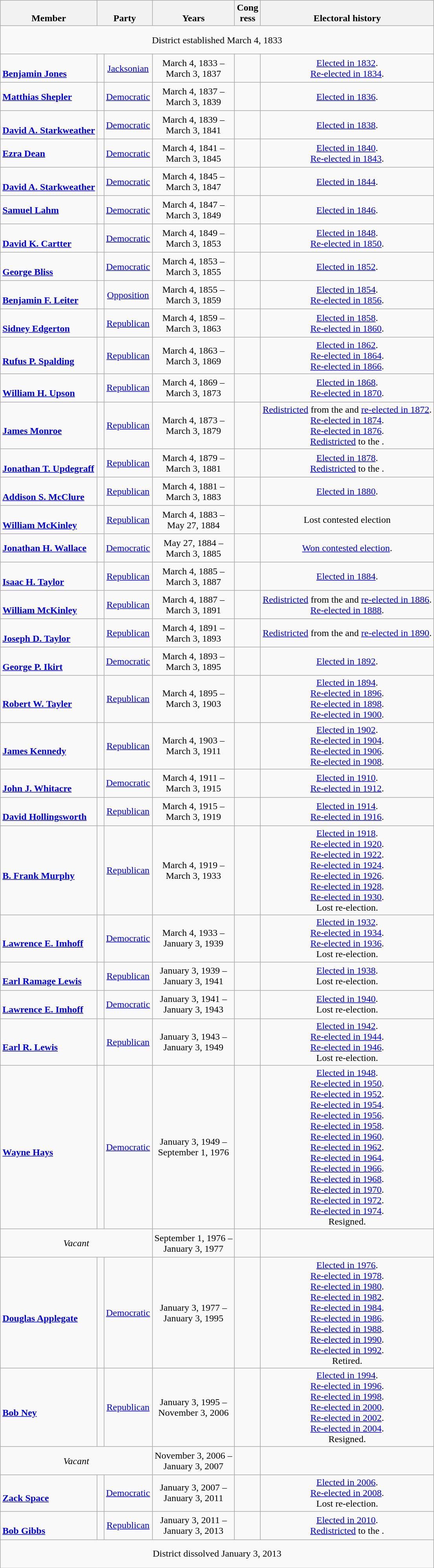<table class=wikitable style="text-align:center">
<tr valign=bottom>
<th>Member</th>
<th colspan=2>Party</th>
<th>Years</th>
<th>Cong<br>ress</th>
<th>Electoral history</th>
</tr>
<tr style="height:3em">
<td colspan=6>District established March 4, 1833</td>
</tr>
<tr style="height:3em">
<td align=left><br><strong><a href='#'>Benjamin Jones</a></strong><br></td>
<td style=background:> </td>
<td><a href='#'>Jacksonian</a></td>
<td nowrap>March 4, 1833 –<br>March 3, 1837</td>
<td></td>
<td><a href='#'>Elected in 1832</a>.<br><a href='#'>Re-elected in 1834</a>.<br></td>
</tr>
<tr style="height:3em">
<td align=left><strong><a href='#'>Matthias Shepler</a></strong><br></td>
<td style=background:> </td>
<td><a href='#'>Democratic</a></td>
<td nowrap>March 4, 1837 –<br>March 3, 1839</td>
<td></td>
<td><a href='#'>Elected in 1836</a>.<br></td>
</tr>
<tr style="height:3em">
<td align=left><br><strong><a href='#'>David A. Starkweather</a></strong><br></td>
<td style=background:> </td>
<td><a href='#'>Democratic</a></td>
<td nowrap>March 4, 1839 –<br>March 3, 1841</td>
<td></td>
<td><a href='#'>Elected in 1838</a>.<br></td>
</tr>
<tr style="height:3em">
<td align=left><strong><a href='#'>Ezra Dean</a></strong><br></td>
<td style=background:> </td>
<td><a href='#'>Democratic</a></td>
<td nowrap>March 4, 1841 –<br>March 3, 1845</td>
<td></td>
<td><a href='#'>Elected in 1840</a>.<br><a href='#'>Re-elected in 1843</a>.<br></td>
</tr>
<tr style="height:3em">
<td align=left><br><strong><a href='#'>David A. Starkweather</a></strong><br></td>
<td style=background:> </td>
<td><a href='#'>Democratic</a></td>
<td nowrap>March 4, 1845 –<br>March 3, 1847</td>
<td></td>
<td><a href='#'>Elected in 1844</a>.<br></td>
</tr>
<tr style="height:3em">
<td align=left><strong><a href='#'>Samuel Lahm</a></strong><br></td>
<td style=background:> </td>
<td><a href='#'>Democratic</a></td>
<td nowrap>March 4, 1847 –<br>March 3, 1849</td>
<td></td>
<td><a href='#'>Elected in 1846</a>.<br></td>
</tr>
<tr style="height:3em">
<td align=left><br><strong><a href='#'>David K. Cartter</a></strong><br></td>
<td style=background:> </td>
<td><a href='#'>Democratic</a></td>
<td nowrap>March 4, 1849 –<br>March 3, 1853</td>
<td></td>
<td><a href='#'>Elected in 1848</a>.<br><a href='#'>Re-elected in 1850</a>.<br></td>
</tr>
<tr style="height:3em">
<td align=left><br><strong><a href='#'>George Bliss</a></strong><br></td>
<td style=background:> </td>
<td><a href='#'>Democratic</a></td>
<td nowrap>March 4, 1853 –<br>March 3, 1855</td>
<td></td>
<td><a href='#'>Elected in 1852</a>.<br></td>
</tr>
<tr style="height:3em">
<td align=left><br><strong><a href='#'>Benjamin F. Leiter</a></strong><br></td>
<td style=background:> </td>
<td><a href='#'>Opposition</a></td>
<td nowrap>March 4, 1855 –<br>March 3, 1859</td>
<td></td>
<td><a href='#'>Elected in 1854</a>.<br><a href='#'>Re-elected in 1856</a>.<br></td>
</tr>
<tr style="height:3em">
<td align=left><br><strong><a href='#'>Sidney Edgerton</a></strong><br></td>
<td style=background:> </td>
<td><a href='#'>Republican</a></td>
<td nowrap>March 4, 1859 –<br>March 3, 1863</td>
<td></td>
<td><a href='#'>Elected in 1858</a>.<br><a href='#'>Re-elected in 1860</a>.<br></td>
</tr>
<tr style="height:3em">
<td align=left><br><strong><a href='#'>Rufus P. Spalding</a></strong><br></td>
<td style=background:> </td>
<td><a href='#'>Republican</a></td>
<td nowrap>March 4, 1863 –<br>March 3, 1869</td>
<td></td>
<td><a href='#'>Elected in 1862</a>.<br><a href='#'>Re-elected in 1864</a>.<br><a href='#'>Re-elected in 1866</a>.<br></td>
</tr>
<tr style="height:3em">
<td align=left><br><strong><a href='#'>William H. Upson</a></strong><br></td>
<td style=background:> </td>
<td><a href='#'>Republican</a></td>
<td nowrap>March 4, 1869 –<br>March 3, 1873</td>
<td></td>
<td><a href='#'>Elected in 1868</a>.<br><a href='#'>Re-elected in 1870</a>.<br></td>
</tr>
<tr style="height:3em">
<td align=left><br><strong><a href='#'>James Monroe</a></strong><br></td>
<td style=background:> </td>
<td><a href='#'>Republican</a></td>
<td nowrap>March 4, 1873 –<br>March 3, 1879</td>
<td></td>
<td><a href='#'>Redistricted</a> from the  and <a href='#'>re-elected in 1872</a>.<br><a href='#'>Re-elected in 1874</a>.<br><a href='#'>Re-elected in 1876</a>.<br><a href='#'>Redistricted</a> to the .</td>
</tr>
<tr style="height:3em">
<td align=left><br><strong><a href='#'>Jonathan T. Updegraff</a></strong><br></td>
<td style=background:> </td>
<td><a href='#'>Republican</a></td>
<td nowrap>March 4, 1879 –<br>March 3, 1881</td>
<td></td>
<td><a href='#'>Elected in 1878</a>.<br><a href='#'>Redistricted</a> to the .</td>
</tr>
<tr style="height:3em">
<td align=left><br><strong><a href='#'>Addison S. McClure</a></strong><br></td>
<td style=background:> </td>
<td><a href='#'>Republican</a></td>
<td nowrap>March 4, 1881 –<br>March 3, 1883</td>
<td></td>
<td><a href='#'>Elected in 1880</a>.<br></td>
</tr>
<tr style="height:3em">
<td align=left><br><strong><a href='#'>William McKinley</a></strong><br></td>
<td style=background:> </td>
<td><a href='#'>Republican</a></td>
<td nowrap>March 4, 1883 –<br>May 27, 1884</td>
<td></td>
<td>Lost contested election</td>
</tr>
<tr style="height:3em">
<td align=left><strong><a href='#'>Jonathan H. Wallace</a></strong><br></td>
<td style=background:> </td>
<td><a href='#'>Democratic</a></td>
<td nowrap>May 27, 1884 –<br>March 3, 1885</td>
<td></td>
<td><a href='#'>Won contested election</a>.<br></td>
</tr>
<tr style="height:3em">
<td align=left><br><strong><a href='#'>Isaac H. Taylor</a></strong><br></td>
<td style=background:> </td>
<td><a href='#'>Republican</a></td>
<td nowrap>March 4, 1885 –<br>March 3, 1887</td>
<td></td>
<td><a href='#'>Elected in 1884</a>.<br></td>
</tr>
<tr style="height:3em">
<td align=left><br><strong><a href='#'>William McKinley</a></strong><br></td>
<td style=background:> </td>
<td><a href='#'>Republican</a></td>
<td nowrap>March 4, 1887 –<br>March 3, 1891</td>
<td></td>
<td><a href='#'>Redistricted</a> from the  and <a href='#'>re-elected in 1886</a>.<br><a href='#'>Re-elected in 1888</a>.<br></td>
</tr>
<tr style="height:3em">
<td align=left><br><strong><a href='#'>Joseph D. Taylor</a></strong><br></td>
<td style=background:> </td>
<td><a href='#'>Republican</a></td>
<td nowrap>March 4, 1891 –<br>March 3, 1893</td>
<td></td>
<td><a href='#'>Redistricted</a> from the  and <a href='#'>re-elected in 1890</a>.<br></td>
</tr>
<tr style="height:3em">
<td align=left><br><strong><a href='#'>George P. Ikirt</a></strong><br></td>
<td style=background:> </td>
<td><a href='#'>Democratic</a></td>
<td nowrap>March 4, 1893 –<br>March 3, 1895</td>
<td></td>
<td><a href='#'>Elected in 1892</a>.<br></td>
</tr>
<tr style="height:3em">
<td align=left><br><strong><a href='#'>Robert W. Tayler</a></strong><br></td>
<td style=background:> </td>
<td><a href='#'>Republican</a></td>
<td nowrap>March 4, 1895 –<br>March 3, 1903</td>
<td></td>
<td><a href='#'>Elected in 1894</a>.<br><a href='#'>Re-elected in 1896</a>.<br><a href='#'>Re-elected in 1898</a>.<br><a href='#'>Re-elected in 1900</a>.<br></td>
</tr>
<tr style="height:3em">
<td align=left><br><strong><a href='#'>James Kennedy</a></strong><br></td>
<td style=background:> </td>
<td><a href='#'>Republican</a></td>
<td nowrap>March 4, 1903 –<br>March 3, 1911</td>
<td></td>
<td><a href='#'>Elected in 1902</a>.<br><a href='#'>Re-elected in 1904</a>.<br><a href='#'>Re-elected in 1906</a>.<br><a href='#'>Re-elected in 1908</a>.<br></td>
</tr>
<tr style="height:3em">
<td align=left><br><strong><a href='#'>John J. Whitacre</a></strong><br></td>
<td style=background:> </td>
<td><a href='#'>Democratic</a></td>
<td nowrap>March 4, 1911 –<br>March 3, 1915</td>
<td></td>
<td><a href='#'>Elected in 1910</a>.<br><a href='#'>Re-elected in 1912</a>.<br></td>
</tr>
<tr style="height:3em">
<td align=left><br><strong><a href='#'>David Hollingsworth</a></strong><br></td>
<td style=background:> </td>
<td><a href='#'>Republican</a></td>
<td nowrap>March 4, 1915 –<br>March 3, 1919</td>
<td></td>
<td><a href='#'>Elected in 1914</a>.<br><a href='#'>Re-elected in 1916</a>.<br></td>
</tr>
<tr style="height:3em">
<td align=left><br><strong><a href='#'>B. Frank Murphy</a></strong><br></td>
<td style=background:> </td>
<td><a href='#'>Republican</a></td>
<td nowrap>March 4, 1919 –<br>March 3, 1933</td>
<td></td>
<td><a href='#'>Elected in 1918</a>.<br><a href='#'>Re-elected in 1920</a>.<br><a href='#'>Re-elected in 1922</a>.<br><a href='#'>Re-elected in 1924</a>.<br><a href='#'>Re-elected in 1926</a>.<br><a href='#'>Re-elected in 1928</a>.<br><a href='#'>Re-elected in 1930</a>.<br>Lost re-election.</td>
</tr>
<tr style="height:3em">
<td align=left><br><strong><a href='#'>Lawrence E. Imhoff</a></strong><br></td>
<td style=background:> </td>
<td><a href='#'>Democratic</a></td>
<td nowrap>March 4, 1933 –<br>January 3, 1939</td>
<td></td>
<td><a href='#'>Elected in 1932</a>.<br><a href='#'>Re-elected in 1934</a>.<br><a href='#'>Re-elected in 1936</a>.<br>Lost re-election.</td>
</tr>
<tr style="height:3em">
<td align=left><br><strong><a href='#'>Earl Ramage Lewis</a></strong><br></td>
<td style=background:> </td>
<td><a href='#'>Republican</a></td>
<td nowrap>January 3, 1939 –<br>January 3, 1941</td>
<td></td>
<td><a href='#'>Elected in 1938</a>.<br>Lost re-election.</td>
</tr>
<tr style="height:3em">
<td align=left><br><strong><a href='#'>Lawrence E. Imhoff</a></strong><br></td>
<td style=background:> </td>
<td><a href='#'>Democratic</a></td>
<td nowrap>January 3, 1941 –<br>January 3, 1943</td>
<td></td>
<td><a href='#'>Elected in 1940</a>.<br>Lost re-election.</td>
</tr>
<tr style="height:3em">
<td align=left><br><strong><a href='#'>Earl R. Lewis</a></strong><br></td>
<td style=background:> </td>
<td><a href='#'>Republican</a></td>
<td nowrap>January 3, 1943 –<br>January 3, 1949</td>
<td></td>
<td><a href='#'>Elected in 1942</a>.<br><a href='#'>Re-elected in 1944</a>.<br><a href='#'>Re-elected in 1946</a>.<br>Lost re-election.</td>
</tr>
<tr style="height:3em">
<td align=left><br><strong><a href='#'>Wayne Hays</a></strong><br></td>
<td style=background:> </td>
<td><a href='#'>Democratic</a></td>
<td nowrap>January 3, 1949 –<br>September 1, 1976</td>
<td></td>
<td><a href='#'>Elected in 1948</a>.<br><a href='#'>Re-elected in 1950</a>.<br><a href='#'>Re-elected in 1952</a>.<br><a href='#'>Re-elected in 1954</a>.<br><a href='#'>Re-elected in 1956</a>.<br><a href='#'>Re-elected in 1958</a>.<br><a href='#'>Re-elected in 1960</a>.<br><a href='#'>Re-elected in 1962</a>.<br><a href='#'>Re-elected in 1964</a>.<br><a href='#'>Re-elected in 1966</a>.<br><a href='#'>Re-elected in 1968</a>.<br><a href='#'>Re-elected in 1970</a>.<br><a href='#'>Re-elected in 1972</a>.<br><a href='#'>Re-elected in 1974</a>.<br>Resigned.</td>
</tr>
<tr style="height:3em">
<td colspan=3><em>Vacant</em></td>
<td nowrap>September 1, 1976 –<br>January 3, 1977</td>
<td></td>
<td></td>
</tr>
<tr style="height:3em">
<td align=left><br><strong><a href='#'>Douglas Applegate</a></strong><br></td>
<td style=background:> </td>
<td><a href='#'>Democratic</a></td>
<td nowrap>January 3, 1977 –<br>January 3, 1995</td>
<td></td>
<td><a href='#'>Elected in 1976</a>.<br><a href='#'>Re-elected in 1978</a>.<br><a href='#'>Re-elected in 1980</a>.<br><a href='#'>Re-elected in 1982</a>.<br><a href='#'>Re-elected in 1984</a>.<br><a href='#'>Re-elected in 1986</a>.<br><a href='#'>Re-elected in 1988</a>.<br><a href='#'>Re-elected in 1990</a>.<br><a href='#'>Re-elected in 1992</a>.<br>Retired.</td>
</tr>
<tr style="height:3em">
<td align=left><br><strong><a href='#'>Bob Ney</a></strong><br></td>
<td style=background:> </td>
<td><a href='#'>Republican</a></td>
<td nowrap>January 3, 1995 –<br>November 3, 2006</td>
<td></td>
<td><a href='#'>Elected in 1994</a>.<br><a href='#'>Re-elected in 1996</a>.<br><a href='#'>Re-elected in 1998</a>.<br><a href='#'>Re-elected in 2000</a>.<br><a href='#'>Re-elected in 2002</a>.<br><a href='#'>Re-elected in 2004</a>.<br>Resigned.</td>
</tr>
<tr style="height:3em">
<td colspan=3><em>Vacant</em></td>
<td nowrap>November 3, 2006 –<br>January 3, 2007</td>
<td></td>
<td></td>
</tr>
<tr style="height:3em">
<td align=left><br><strong><a href='#'>Zack Space</a></strong><br></td>
<td style=background:> </td>
<td><a href='#'>Democratic</a></td>
<td nowrap>January 3, 2007 –<br>January 3, 2011</td>
<td></td>
<td><a href='#'>Elected in 2006</a>.<br><a href='#'>Re-elected in 2008</a>.<br>Lost re-election.</td>
</tr>
<tr style="height:3em">
<td align=left><br><strong><a href='#'>Bob Gibbs</a></strong><br></td>
<td style=background:> </td>
<td><a href='#'>Republican</a></td>
<td nowrap>January 3, 2011 –<br>January 3, 2013</td>
<td></td>
<td><a href='#'>Elected in 2010</a>.<br><a href='#'>Redistricted</a> to the .</td>
</tr>
<tr style="height:3em">
<td colspan=6>District dissolved January 3, 2013</td>
</tr>
</table>
